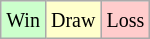<table class="wikitable">
<tr>
<td style="background-color: #CCFFCC;"><small>Win</small></td>
<td style="background-color: #FFFFCC;"><small>Draw</small></td>
<td style="background-color: #FFCCCC;"><small>Loss</small></td>
</tr>
</table>
